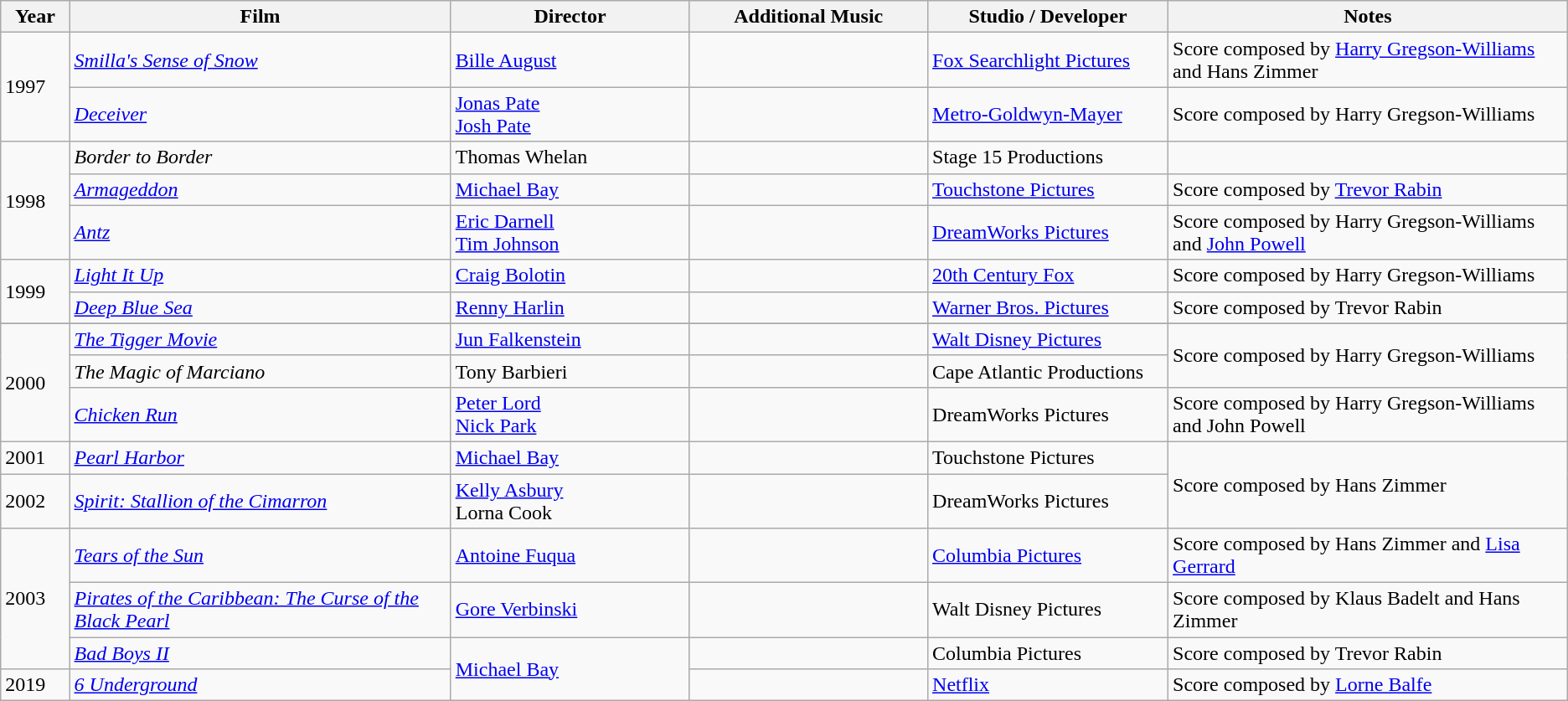<table class="wikitable sortable">
<tr>
<th width="50">Year</th>
<th style="width:330px;">Film</th>
<th style="width:200px;">Director</th>
<th style="width:200px;">Additional Music</th>
<th style="width:200px;">Studio / Developer</th>
<th style="width:350px;">Notes</th>
</tr>
<tr>
<td rowspan="2">1997</td>
<td><em><a href='#'>Smilla's Sense of Snow</a></em></td>
<td><a href='#'>Bille August</a></td>
<td></td>
<td><a href='#'>Fox Searchlight Pictures</a></td>
<td>Score composed by <a href='#'>Harry Gregson-Williams</a> and Hans Zimmer</td>
</tr>
<tr>
<td><em><a href='#'>Deceiver</a></em></td>
<td><a href='#'>Jonas Pate</a><br><a href='#'>Josh Pate</a></td>
<td></td>
<td><a href='#'>Metro-Goldwyn-Mayer</a></td>
<td>Score composed by Harry Gregson-Williams</td>
</tr>
<tr>
<td rowspan="3">1998</td>
<td><em>Border to Border</em></td>
<td>Thomas Whelan</td>
<td></td>
<td>Stage 15 Productions</td>
<td></td>
</tr>
<tr>
<td><em><a href='#'>Armageddon</a></em></td>
<td><a href='#'>Michael Bay</a></td>
<td></td>
<td><a href='#'>Touchstone Pictures</a></td>
<td>Score composed by <a href='#'>Trevor Rabin</a></td>
</tr>
<tr>
<td><em><a href='#'>Antz</a></em></td>
<td><a href='#'>Eric Darnell</a><br><a href='#'>Tim Johnson</a></td>
<td></td>
<td><a href='#'>DreamWorks Pictures</a></td>
<td>Score composed by Harry Gregson-Williams and <a href='#'>John Powell</a></td>
</tr>
<tr>
<td rowspan="2">1999</td>
<td><em><a href='#'>Light It Up</a></em></td>
<td><a href='#'>Craig Bolotin</a></td>
<td></td>
<td><a href='#'>20th Century Fox</a></td>
<td>Score composed by Harry Gregson-Williams</td>
</tr>
<tr>
<td><em><a href='#'>Deep Blue Sea</a></em></td>
<td><a href='#'>Renny Harlin</a></td>
<td></td>
<td><a href='#'>Warner Bros. Pictures</a></td>
<td>Score composed by Trevor Rabin</td>
</tr>
<tr>
</tr>
<tr>
<td rowspan="3">2000</td>
<td><em><a href='#'>The Tigger Movie</a></em></td>
<td><a href='#'>Jun Falkenstein</a></td>
<td></td>
<td><a href='#'>Walt Disney Pictures</a></td>
<td rowspan="2">Score composed by Harry Gregson-Williams</td>
</tr>
<tr>
<td><em>The Magic of Marciano</em></td>
<td>Tony Barbieri</td>
<td></td>
<td>Cape Atlantic Productions</td>
</tr>
<tr>
<td><em><a href='#'>Chicken Run</a></em></td>
<td><a href='#'>Peter Lord</a><br><a href='#'>Nick Park</a></td>
<td></td>
<td>DreamWorks Pictures</td>
<td>Score composed by Harry Gregson-Williams and John Powell</td>
</tr>
<tr>
<td>2001</td>
<td><em><a href='#'>Pearl Harbor</a></em></td>
<td><a href='#'>Michael Bay</a></td>
<td></td>
<td>Touchstone Pictures</td>
<td rowspan="2">Score composed by Hans Zimmer</td>
</tr>
<tr>
<td>2002</td>
<td><em><a href='#'>Spirit: Stallion of the Cimarron</a></em></td>
<td><a href='#'>Kelly Asbury</a><br>Lorna Cook</td>
<td></td>
<td>DreamWorks Pictures</td>
</tr>
<tr>
<td rowspan="3">2003</td>
<td><em><a href='#'>Tears of the Sun</a></em></td>
<td><a href='#'>Antoine Fuqua</a></td>
<td></td>
<td><a href='#'>Columbia Pictures</a></td>
<td>Score composed by Hans Zimmer and <a href='#'>Lisa Gerrard</a></td>
</tr>
<tr>
<td><em><a href='#'>Pirates of the Caribbean: The Curse of the Black Pearl</a></em></td>
<td><a href='#'>Gore Verbinski</a></td>
<td></td>
<td>Walt Disney Pictures</td>
<td>Score composed by Klaus Badelt and Hans Zimmer</td>
</tr>
<tr>
<td><em><a href='#'>Bad Boys II</a></em></td>
<td rowspan="2"><a href='#'>Michael Bay</a></td>
<td></td>
<td>Columbia Pictures</td>
<td>Score composed by Trevor Rabin</td>
</tr>
<tr>
<td>2019</td>
<td><em><a href='#'>6 Underground</a></em></td>
<td></td>
<td><a href='#'>Netflix</a></td>
<td>Score composed by <a href='#'>Lorne Balfe</a></td>
</tr>
</table>
